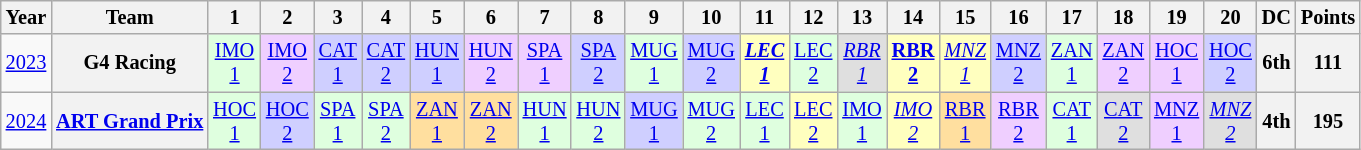<table class="wikitable" style="text-align:center; font-size:85%;">
<tr>
<th>Year</th>
<th>Team</th>
<th>1</th>
<th>2</th>
<th>3</th>
<th>4</th>
<th>5</th>
<th>6</th>
<th>7</th>
<th>8</th>
<th>9</th>
<th>10</th>
<th>11</th>
<th>12</th>
<th>13</th>
<th>14</th>
<th>15</th>
<th>16</th>
<th>17</th>
<th>18</th>
<th>19</th>
<th>20</th>
<th>DC</th>
<th>Points</th>
</tr>
<tr>
<td><a href='#'>2023</a></td>
<th nowrap>G4 Racing</th>
<td style="background:#DFFFDF;"><a href='#'>IMO<br>1</a><br></td>
<td style="background:#EFCFFF;"><a href='#'>IMO<br>2</a><br></td>
<td style="background:#CFCFFF;"><a href='#'>CAT<br>1</a><br></td>
<td style="background:#CFCFFF;"><a href='#'>CAT<br>2</a><br></td>
<td style="background:#CFCFFF;"><a href='#'>HUN<br>1</a><br></td>
<td style="background:#EFCFFF;"><a href='#'>HUN<br>2</a><br></td>
<td style="background:#EFCFFF;"><a href='#'>SPA<br>1</a><br></td>
<td style="background:#CFCFFF;"><a href='#'>SPA<br>2</a><br></td>
<td style="background:#DFFFDF;"><a href='#'>MUG<br>1</a><br></td>
<td style="background:#CFCFFF;"><a href='#'>MUG<br>2</a><br></td>
<td style="background:#FFFFBF;"><strong><em><a href='#'>LEC<br>1</a></em></strong><br></td>
<td style="background:#DFFFDF;"><a href='#'>LEC<br>2</a><br></td>
<td style="background:#DFDFDF;"><em><a href='#'>RBR<br>1</a></em><br></td>
<td style="background:#FFFFBF;"><strong><a href='#'>RBR<br>2</a></strong><br></td>
<td style="background:#FFFFBF;"><em><a href='#'>MNZ<br>1</a></em><br></td>
<td style="background:#CFCFFF;"><a href='#'>MNZ<br>2</a><br></td>
<td style="background:#DFFFDF;"><a href='#'>ZAN<br>1</a><br></td>
<td style="background:#EFCFFF;"><a href='#'>ZAN<br>2</a><br></td>
<td style="background:#EFCFFF;"><a href='#'>HOC<br>1</a><br></td>
<td style="background:#CFCFFF;"><a href='#'>HOC<br>2</a><br></td>
<th>6th</th>
<th>111</th>
</tr>
<tr>
<td><a href='#'>2024</a></td>
<th nowrap><a href='#'>ART Grand Prix</a></th>
<td style="background:#dfffdf;"><a href='#'>HOC<br>1</a><br></td>
<td style="background:#cfcfff;"><a href='#'>HOC<br>2</a><br></td>
<td style="background:#dfffdf;"><a href='#'>SPA<br>1</a><br></td>
<td style="background:#dfffdf;"><a href='#'>SPA<br>2</a><br></td>
<td style="background:#ffdf9f;"><a href='#'>ZAN<br>1</a><br></td>
<td style="background:#ffdf9f;"><a href='#'>ZAN<br>2</a><br></td>
<td style="background:#dfffdf;"><a href='#'>HUN<br>1</a><br></td>
<td style="background:#dfffdf;"><a href='#'>HUN<br>2</a><br></td>
<td style="background:#cfcfff;"><a href='#'>MUG<br>1</a><br></td>
<td style="background:#dfffdf;"><a href='#'>MUG<br>2</a><br></td>
<td style="background:#dfffdf;"><a href='#'>LEC<br>1</a><br></td>
<td style="background:#ffffbf;"><a href='#'>LEC<br>2</a><br></td>
<td style="background:#dfffdf;"><a href='#'>IMO<br>1</a><br></td>
<td style="background:#ffffbf;"><em><a href='#'>IMO<br>2</a></em><br></td>
<td style="background:#ffdf9f;"><a href='#'>RBR<br>1</a><br></td>
<td style="background:#efcfff;"><a href='#'>RBR<br>2</a><br></td>
<td style="background:#dfffdf;"><a href='#'>CAT<br>1</a><br></td>
<td style="background:#dfdfdf;"><a href='#'>CAT<br>2</a><br></td>
<td style="background:#efcfff;"><a href='#'>MNZ<br>1</a><br></td>
<td style="background:#dfdfdf;"><em><a href='#'>MNZ<br>2</a></em><br></td>
<th>4th</th>
<th>195</th>
</tr>
</table>
